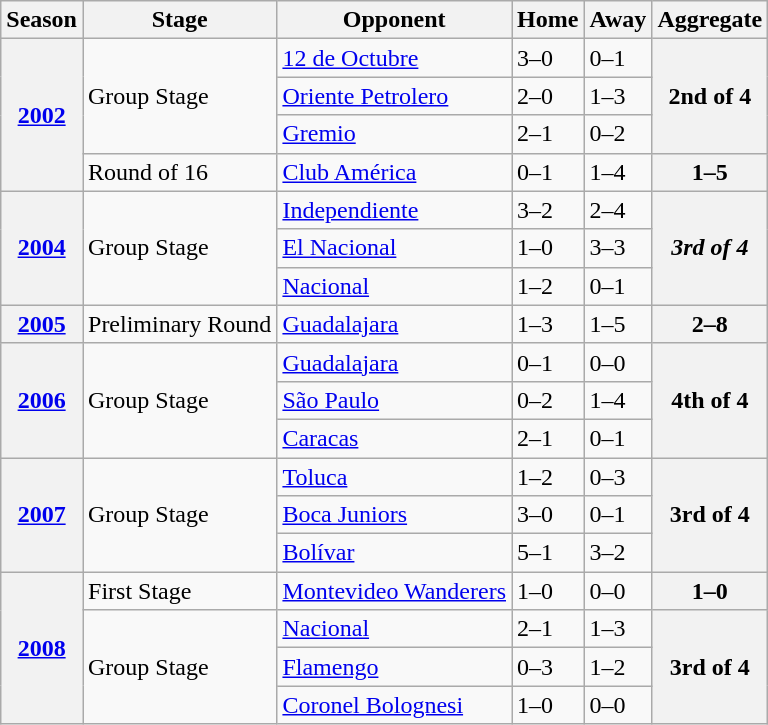<table class="wikitable">
<tr>
<th>Season</th>
<th>Stage</th>
<th>Opponent</th>
<th>Home</th>
<th>Away</th>
<th>Aggregate</th>
</tr>
<tr>
<th rowspan="4"><a href='#'>2002</a></th>
<td rowspan="3">Group Stage</td>
<td><a href='#'>12 de Octubre</a></td>
<td>3–0</td>
<td>0–1</td>
<th rowspan="3"><strong>2nd of 4</strong></th>
</tr>
<tr>
<td><a href='#'>Oriente Petrolero</a></td>
<td>2–0</td>
<td>1–3</td>
</tr>
<tr>
<td><a href='#'>Gremio</a></td>
<td>2–1</td>
<td>0–2</td>
</tr>
<tr>
<td>Round of 16</td>
<td><a href='#'>Club América</a></td>
<td>0–1</td>
<td>1–4</td>
<th>1–5</th>
</tr>
<tr>
<th rowspan="3"><a href='#'>2004</a></th>
<td rowspan="3">Group Stage</td>
<td><a href='#'>Independiente</a></td>
<td>3–2</td>
<td>2–4</td>
<th rowspan="3"><em>3rd of 4</em></th>
</tr>
<tr>
<td><a href='#'>El Nacional</a></td>
<td>1–0</td>
<td>3–3</td>
</tr>
<tr>
<td><a href='#'>Nacional</a></td>
<td>1–2</td>
<td>0–1</td>
</tr>
<tr>
<th><a href='#'>2005</a></th>
<td>Preliminary Round</td>
<td><a href='#'>Guadalajara</a></td>
<td>1–3</td>
<td>1–5</td>
<th><strong>2–8</strong></th>
</tr>
<tr>
<th rowspan="3"><a href='#'>2006</a></th>
<td rowspan="3">Group Stage</td>
<td><a href='#'>Guadalajara</a></td>
<td>0–1</td>
<td>0–0</td>
<th rowspan="3"><strong>4th of 4</strong></th>
</tr>
<tr>
<td><a href='#'>São Paulo</a></td>
<td>0–2</td>
<td>1–4</td>
</tr>
<tr>
<td><a href='#'>Caracas</a></td>
<td>2–1</td>
<td>0–1</td>
</tr>
<tr>
<th rowspan="3"><a href='#'>2007</a></th>
<td rowspan="3">Group Stage</td>
<td><a href='#'>Toluca</a></td>
<td>1–2</td>
<td>0–3</td>
<th rowspan="3"><strong>3rd of 4</strong></th>
</tr>
<tr>
<td><a href='#'>Boca Juniors</a></td>
<td>3–0</td>
<td>0–1</td>
</tr>
<tr>
<td><a href='#'>Bolívar</a></td>
<td>5–1</td>
<td>3–2</td>
</tr>
<tr>
<th rowspan="4"><a href='#'>2008</a></th>
<td>First Stage</td>
<td><a href='#'>Montevideo Wanderers</a></td>
<td>1–0</td>
<td>0–0</td>
<th>1–0</th>
</tr>
<tr>
<td rowspan="3">Group Stage</td>
<td><a href='#'>Nacional</a></td>
<td>2–1</td>
<td>1–3</td>
<th rowspan="3"><strong>3rd of 4</strong></th>
</tr>
<tr>
<td><a href='#'>Flamengo</a></td>
<td>0–3</td>
<td>1–2</td>
</tr>
<tr>
<td><a href='#'>Coronel Bolognesi</a></td>
<td>1–0</td>
<td>0–0</td>
</tr>
</table>
